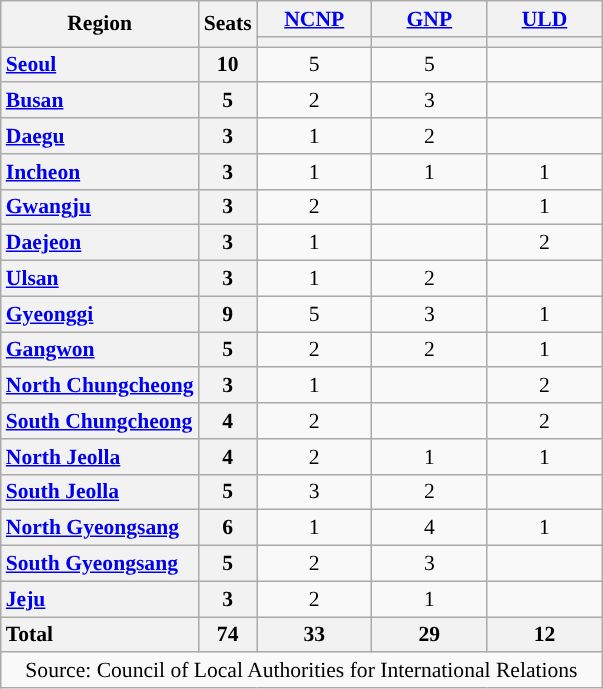<table class="wikitable" style="text-align:center; font-size: 0.9em;">
<tr>
<th rowspan="2">Region</th>
<th rowspan="2">Seats</th>
<th class="unsortable" style="width:70px;"><a href='#'>NCNP</a></th>
<th class="unsortable" style="width:70px;"><a href='#'>GNP</a></th>
<th class="unsortable" style="width:70px;"><a href='#'>ULD</a></th>
</tr>
<tr>
<th style="background:"></th>
<th style="background:"></th>
<th style="background:"></th>
</tr>
<tr>
<th style="text-align: left;"><a href='#'>Seoul</a></th>
<th>10</th>
<td>5</td>
<td>5</td>
<td></td>
</tr>
<tr>
<th style="text-align: left;"><a href='#'>Busan</a></th>
<th>5</th>
<td>2</td>
<td>3</td>
<td></td>
</tr>
<tr>
<th style="text-align: left;"><a href='#'>Daegu</a></th>
<th>3</th>
<td>1</td>
<td>2</td>
<td></td>
</tr>
<tr>
<th style="text-align: left;"><a href='#'>Incheon</a></th>
<th>3</th>
<td>1</td>
<td>1</td>
<td>1</td>
</tr>
<tr>
<th style="text-align: left;"><a href='#'>Gwangju</a></th>
<th>3</th>
<td>2</td>
<td></td>
<td>1</td>
</tr>
<tr>
<th style="text-align: left;"><a href='#'>Daejeon</a></th>
<th>3</th>
<td>1</td>
<td></td>
<td>2</td>
</tr>
<tr>
<th style="text-align: left;"><a href='#'>Ulsan</a></th>
<th>3</th>
<td>1</td>
<td>2</td>
<td></td>
</tr>
<tr>
<th style="text-align: left;"><a href='#'>Gyeonggi</a></th>
<th>9</th>
<td>5</td>
<td>3</td>
<td>1</td>
</tr>
<tr>
<th style="text-align: left;"><a href='#'>Gangwon</a></th>
<th>5</th>
<td>2</td>
<td>2</td>
<td>1</td>
</tr>
<tr>
<th style="text-align: left;"><a href='#'>North Chungcheong</a></th>
<th>3</th>
<td>1</td>
<td></td>
<td>2</td>
</tr>
<tr>
<th style="text-align: left;"><a href='#'>South Chungcheong</a></th>
<th>4</th>
<td>2</td>
<td></td>
<td>2</td>
</tr>
<tr>
<th style="text-align: left;"><a href='#'>North Jeolla</a></th>
<th>4</th>
<td>2</td>
<td>1</td>
<td>1</td>
</tr>
<tr>
<th style="text-align: left;"><a href='#'>South Jeolla</a></th>
<th>5</th>
<td>3</td>
<td>2</td>
<td></td>
</tr>
<tr>
<th style="text-align: left;"><a href='#'>North Gyeongsang</a></th>
<th>6</th>
<td>1</td>
<td>4</td>
<td>1</td>
</tr>
<tr>
<th style="text-align: left;"><a href='#'>South Gyeongsang</a></th>
<th>5</th>
<td>2</td>
<td>3</td>
<td></td>
</tr>
<tr>
<th style="text-align: left;"><a href='#'>Jeju</a></th>
<th>3</th>
<td>2</td>
<td>1</td>
<td></td>
</tr>
<tr class="sortbottom">
<th style="text-align: left;">Total</th>
<th>74</th>
<th>33</th>
<th>29</th>
<th>12</th>
</tr>
<tr>
<td colspan="5">Source: Council of Local Authorities for International Relations</td>
</tr>
</table>
